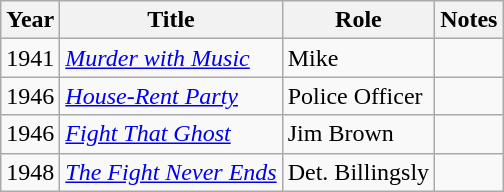<table class="wikitable sortable">
<tr>
<th>Year</th>
<th>Title</th>
<th>Role</th>
<th>Notes</th>
</tr>
<tr>
<td>1941</td>
<td><em><a href='#'>Murder with Music</a></em></td>
<td>Mike</td>
<td></td>
</tr>
<tr>
<td>1946</td>
<td><em><a href='#'>House-Rent Party</a></em></td>
<td>Police Officer</td>
<td></td>
</tr>
<tr>
<td>1946</td>
<td><em><a href='#'>Fight That Ghost</a></em></td>
<td>Jim Brown</td>
<td></td>
</tr>
<tr>
<td>1948</td>
<td><em><a href='#'>The Fight Never Ends</a></em></td>
<td>Det. Billingsly</td>
<td></td>
</tr>
</table>
